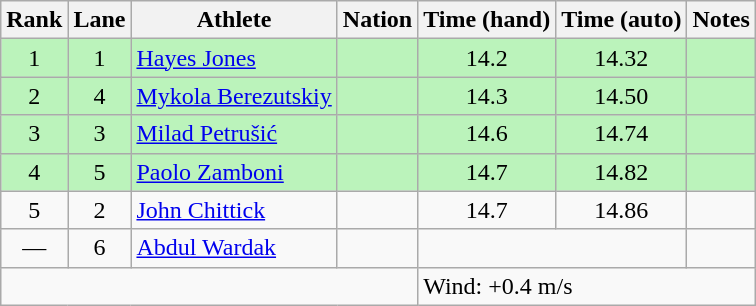<table class="wikitable sortable" style="text-align:center">
<tr>
<th>Rank</th>
<th>Lane</th>
<th>Athlete</th>
<th>Nation</th>
<th>Time (hand)</th>
<th>Time (auto)</th>
<th>Notes</th>
</tr>
<tr bgcolor=bbf3bb>
<td>1</td>
<td>1</td>
<td align=left><a href='#'>Hayes Jones</a></td>
<td align=left></td>
<td>14.2</td>
<td>14.32</td>
<td></td>
</tr>
<tr bgcolor=bbf3bb>
<td>2</td>
<td>4</td>
<td align=left><a href='#'>Mykola Berezutskiy</a></td>
<td align=left></td>
<td>14.3</td>
<td>14.50</td>
<td></td>
</tr>
<tr bgcolor=bbf3bb>
<td>3</td>
<td>3</td>
<td align=left><a href='#'>Milad Petrušić</a></td>
<td align=left></td>
<td>14.6</td>
<td>14.74</td>
<td></td>
</tr>
<tr bgcolor=bbf3bb>
<td>4</td>
<td>5</td>
<td align=left><a href='#'>Paolo Zamboni</a></td>
<td align=left></td>
<td>14.7</td>
<td>14.82</td>
<td></td>
</tr>
<tr>
<td>5</td>
<td>2</td>
<td align=left><a href='#'>John Chittick</a></td>
<td align=left></td>
<td>14.7</td>
<td>14.86</td>
<td></td>
</tr>
<tr>
<td data-sort-value=6>—</td>
<td>6</td>
<td align=left><a href='#'>Abdul Wardak</a></td>
<td align=left></td>
<td colspan=2></td>
<td></td>
</tr>
<tr class="sortbottom">
<td colspan=4></td>
<td colspan="3" style="text-align:left;">Wind: +0.4 m/s</td>
</tr>
</table>
